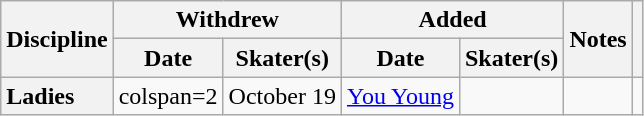<table class="wikitable unsortable">
<tr>
<th scope="col" rowspan=2>Discipline</th>
<th scope="col" colspan=2>Withdrew</th>
<th scope="col" colspan=2>Added</th>
<th scope="col" rowspan=2>Notes</th>
<th scope="col" rowspan=2></th>
</tr>
<tr>
<th>Date</th>
<th>Skater(s)</th>
<th>Date</th>
<th>Skater(s)</th>
</tr>
<tr>
<th scope="row" style="text-align:left">Ladies</th>
<td>colspan=2 </td>
<td>October 19</td>
<td> <a href='#'>You Young</a></td>
<td></td>
<td></td>
</tr>
</table>
